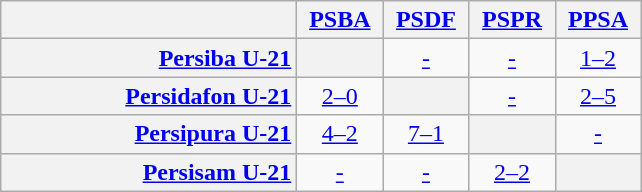<table class="wikitable" style="text-align:center">
<tr>
<th width="190"> </th>
<th width="50"><a href='#'>PSBA</a></th>
<th width="50"><a href='#'>PSDF</a></th>
<th width="50"><a href='#'>PSPR</a></th>
<th width="50"><a href='#'>PPSA</a></th>
</tr>
<tr>
<th style="text-align:right;"><a href='#'>Persiba U-21</a></th>
<th></th>
<td><a href='#'>-</a></td>
<td><a href='#'>-</a></td>
<td><a href='#'>1–2</a></td>
</tr>
<tr>
<th style="text-align:right;"><a href='#'>Persidafon U-21</a></th>
<td><a href='#'>2–0</a></td>
<th></th>
<td><a href='#'>-</a></td>
<td><a href='#'>2–5</a></td>
</tr>
<tr>
<th style="text-align:right;"><a href='#'>Persipura U-21</a></th>
<td><a href='#'>4–2</a></td>
<td><a href='#'>7–1</a></td>
<th></th>
<td><a href='#'>-</a></td>
</tr>
<tr>
<th style="text-align:right;"><a href='#'>Persisam U-21</a></th>
<td><a href='#'>-</a></td>
<td><a href='#'>-</a></td>
<td><a href='#'>2–2</a></td>
<th></th>
</tr>
</table>
